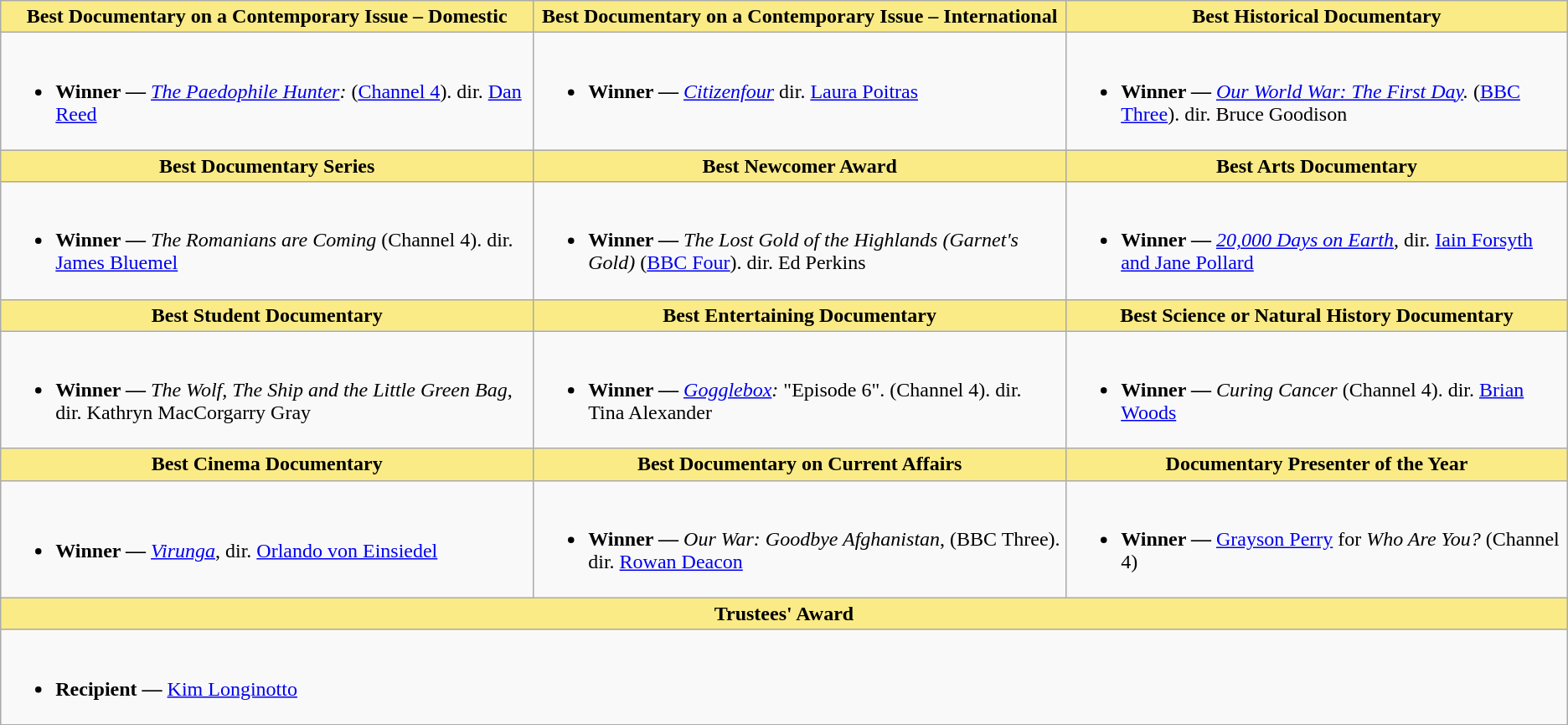<table class="wikitable" style="font-size:100%">
<tr>
<th style="background:#FAEB86;" width="34%"><strong>Best Documentary on a Contemporary Issue – Domestic</strong></th>
<th style="background:#FAEB86;" width="33%"><strong>Best Documentary on a Contemporary Issue – International</strong></th>
<th style="background:#FAEB86;" width="33%"><strong>Best Historical Documentary</strong></th>
</tr>
<tr>
<td style="vertical-align:top"><br><ul><li><strong>Winner —</strong> <em><a href='#'>The Paedophile Hunter</a>:</em> (<a href='#'>Channel 4</a>). dir. <a href='#'>Dan Reed</a></li></ul></td>
<td style="vertical-align:top"><br><ul><li><strong>Winner —</strong> <em><a href='#'>Citizenfour</a></em> dir. <a href='#'>Laura Poitras</a></li></ul></td>
<td style="vertical-align:top"><br><ul><li><strong>Winner —</strong> <em><a href='#'>Our World War: The First Day</a>.</em> (<a href='#'>BBC Three</a>). dir. Bruce Goodison</li></ul></td>
</tr>
<tr>
<th style="background:#FAEB86;" width="34%"><strong>Best Documentary Series</strong></th>
<th style="background:#FAEB86;" width="33%"><strong>Best Newcomer Award</strong></th>
<th style="background:#FAEB86;" width="33%"><strong>Best Arts Documentary</strong></th>
</tr>
<tr>
<td style="vertical-align:top"><br><ul><li><strong>Winner —</strong> <em>The Romanians are Coming</em> (Channel 4). dir. <a href='#'>James Bluemel</a></li></ul></td>
<td style="vertical-align:top"><br><ul><li><strong>Winner —</strong> <em>The Lost Gold of the Highlands (Garnet's Gold)</em> (<a href='#'>BBC Four</a>). dir. Ed Perkins</li></ul></td>
<td style="vertical-align:top"><br><ul><li><strong>Winner —</strong> <em><a href='#'>20,000 Days on Earth</a></em>, dir. <a href='#'>Iain Forsyth and Jane Pollard</a></li></ul></td>
</tr>
<tr>
<th style="background:#FAEB86;" width="34%"><strong>Best Student Documentary</strong></th>
<th style="background:#FAEB86;" width="34%"><strong>Best Entertaining Documentary</strong></th>
<th style="background:#FAEB86;" width="34%">Best Science or Natural History Documentary</th>
</tr>
<tr>
<td><br><ul><li><strong>Winner —</strong> <em>The Wolf, The Ship and the Little Green Bag</em>, dir. Kathryn MacCorgarry Gray</li></ul></td>
<td><br><ul><li><strong>Winner —</strong> <em><a href='#'>Gogglebox</a>:</em> "Episode 6". (Channel 4). dir. Tina Alexander</li></ul></td>
<td><br><ul><li><strong>Winner —</strong> <em>Curing Cancer</em> (Channel 4). dir. <a href='#'>Brian Woods</a></li></ul></td>
</tr>
<tr>
<th style="background:#FAEB86;" width="34%"><strong>Best Cinema Documentary</strong></th>
<th style="background:#FAEB86;" width="34%">Best Documentary on Current Affairs</th>
<th style="background:#FAEB86;" width="34%">Documentary Presenter of the Year</th>
</tr>
<tr>
<td><br><ul><li><strong>Winner —</strong> <em><a href='#'>Virunga</a></em>, dir. <a href='#'>Orlando von Einsiedel</a></li></ul></td>
<td><br><ul><li><strong>Winner —</strong> <em>Our War: Goodbye Afghanistan</em>, (BBC Three). dir. <a href='#'>Rowan Deacon</a></li></ul></td>
<td><br><ul><li><strong>Winner —</strong> <a href='#'>Grayson Perry</a> for <em>Who Are You?</em> (Channel 4)</li></ul></td>
</tr>
<tr>
<th colspan="3" style="background:#FAEB86;" width="34%"><strong>Trustees' Award</strong></th>
</tr>
<tr>
<td colspan="3"><br><ul><li><strong>Recipient —</strong> <a href='#'>Kim Longinotto</a></li></ul></td>
</tr>
</table>
